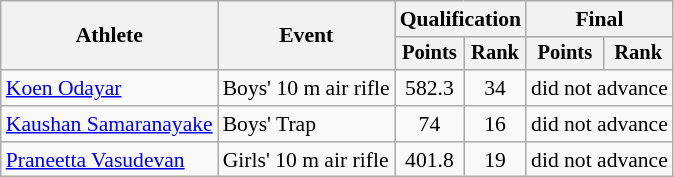<table class="wikitable" style="font-size:90%">
<tr>
<th rowspan=2>Athlete</th>
<th rowspan=2>Event</th>
<th colspan=2>Qualification</th>
<th colspan=2>Final</th>
</tr>
<tr style="font-size:95%">
<th>Points</th>
<th>Rank</th>
<th>Points</th>
<th>Rank</th>
</tr>
<tr>
<td><a href='#'>Koen Odayar</a></td>
<td align=left>Boys' 10 m air rifle</td>
<td align=center>582.3</td>
<td align=center>34</td>
<td colspan=2>did not advance</td>
</tr>
<tr>
<td><a href='#'>Kaushan Samaranayake</a></td>
<td align=left>Boys' Trap</td>
<td align=center>74</td>
<td align=center>16</td>
<td colspan=2>did not advance</td>
</tr>
<tr>
<td><a href='#'>Praneetta Vasudevan</a></td>
<td align=left>Girls' 10 m air rifle</td>
<td align=center>401.8</td>
<td align=center>19</td>
<td colspan=2>did not advance</td>
</tr>
</table>
